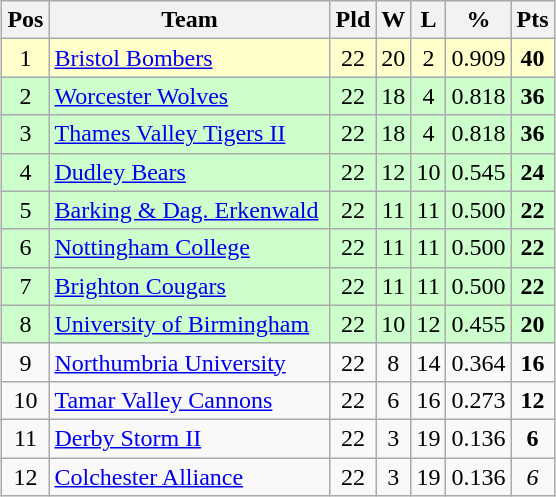<table class="wikitable" style="margin:1em auto; text-align: center;">
<tr>
<th>Pos</th>
<th scope="col" style="width: 180px;">Team</th>
<th>Pld</th>
<th>W</th>
<th>L</th>
<th>%</th>
<th>Pts</th>
</tr>
<tr style="background: #ffffcc;">
<td>1</td>
<td style="text-align:left;"><a href='#'>Bristol Bombers</a></td>
<td>22</td>
<td>20</td>
<td>2</td>
<td>0.909</td>
<td><strong>40</strong></td>
</tr>
<tr style="background: #ccffcc;">
<td>2</td>
<td style="text-align:left;"><a href='#'>Worcester Wolves</a></td>
<td>22</td>
<td>18</td>
<td>4</td>
<td>0.818</td>
<td><strong>36</strong></td>
</tr>
<tr style="background: #ccffcc;">
<td>3</td>
<td style="text-align:left;"><a href='#'>Thames Valley Tigers II</a></td>
<td>22</td>
<td>18</td>
<td>4</td>
<td>0.818</td>
<td><strong>36</strong></td>
</tr>
<tr style="background: #ccffcc;">
<td>4</td>
<td style="text-align:left;"><a href='#'>Dudley Bears</a></td>
<td>22</td>
<td>12</td>
<td>10</td>
<td>0.545</td>
<td><strong>24</strong></td>
</tr>
<tr style="background: #ccffcc;">
<td>5</td>
<td style="text-align:left;"><a href='#'>Barking & Dag. Erkenwald</a></td>
<td>22</td>
<td>11</td>
<td>11</td>
<td>0.500</td>
<td><strong>22</strong></td>
</tr>
<tr style="background: #ccffcc;">
<td>6</td>
<td style="text-align:left;"><a href='#'>Nottingham College</a></td>
<td>22</td>
<td>11</td>
<td>11</td>
<td>0.500</td>
<td><strong>22</strong></td>
</tr>
<tr style="background: #ccffcc;">
<td>7</td>
<td style="text-align:left;"><a href='#'>Brighton Cougars</a></td>
<td>22</td>
<td>11</td>
<td>11</td>
<td>0.500</td>
<td><strong>22</strong></td>
</tr>
<tr style="background: #ccffcc;">
<td>8</td>
<td style="text-align:left;"><a href='#'>University of Birmingham</a></td>
<td>22</td>
<td>10</td>
<td>12</td>
<td>0.455</td>
<td><strong>20</strong></td>
</tr>
<tr style="background: ;">
<td>9</td>
<td style="text-align:left;"><a href='#'>Northumbria University</a></td>
<td>22</td>
<td>8</td>
<td>14</td>
<td>0.364</td>
<td><strong>16</strong></td>
</tr>
<tr style="background: ;">
<td>10</td>
<td style="text-align:left;"><a href='#'>Tamar Valley Cannons</a></td>
<td>22</td>
<td>6</td>
<td>16</td>
<td>0.273</td>
<td><strong>12</strong></td>
</tr>
<tr style="background: ;">
<td>11</td>
<td style="text-align:left;"><a href='#'>Derby Storm II</a></td>
<td>22</td>
<td>3</td>
<td>19</td>
<td>0.136</td>
<td><strong>6</strong></td>
</tr>
<tr style="background: ;">
<td>12</td>
<td style="text-align:left;"><a href='#'>Colchester Alliance</a></td>
<td>22</td>
<td>3</td>
<td>19</td>
<td>0.136</td>
<td><em>6<strong></td>
</tr>
</table>
